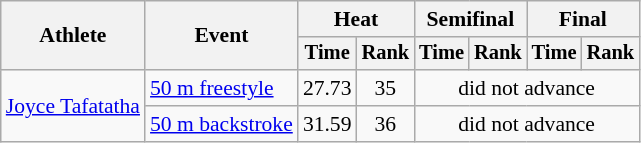<table class=wikitable style="font-size:90%">
<tr>
<th rowspan=2>Athlete</th>
<th rowspan=2>Event</th>
<th colspan="2">Heat</th>
<th colspan="2">Semifinal</th>
<th colspan="2">Final</th>
</tr>
<tr style="font-size:95%">
<th>Time</th>
<th>Rank</th>
<th>Time</th>
<th>Rank</th>
<th>Time</th>
<th>Rank</th>
</tr>
<tr align=center>
<td align=left rowspan=2><a href='#'>Joyce Tafatatha</a></td>
<td align=left><a href='#'>50 m freestyle</a></td>
<td>27.73</td>
<td>35</td>
<td colspan=4>did not advance</td>
</tr>
<tr align=center>
<td align=left><a href='#'>50 m backstroke</a></td>
<td>31.59</td>
<td>36</td>
<td colspan=4>did not advance</td>
</tr>
</table>
